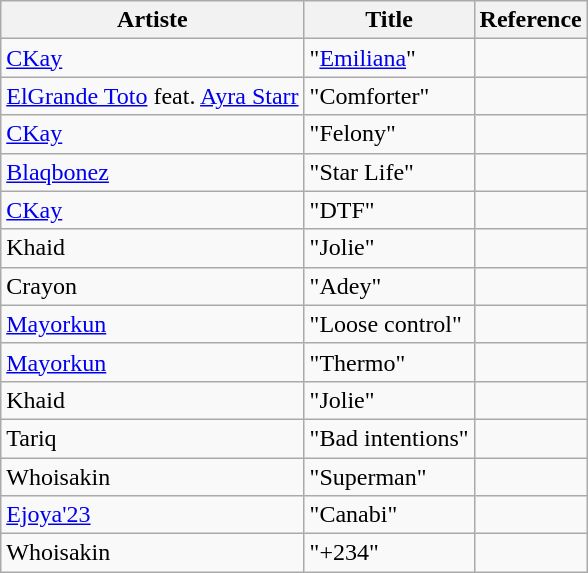<table class="wikitable">
<tr>
<th>Artiste</th>
<th>Title</th>
<th>Reference</th>
</tr>
<tr>
<td><a href='#'>CKay</a></td>
<td>"<a href='#'>Emiliana</a>"</td>
<td></td>
</tr>
<tr>
<td><a href='#'>ElGrande Toto</a> feat. <a href='#'>Ayra Starr</a></td>
<td>"Comforter"</td>
<td></td>
</tr>
<tr>
<td><a href='#'>CKay</a></td>
<td>"Felony"</td>
<td></td>
</tr>
<tr>
<td><a href='#'>Blaqbonez</a></td>
<td>"Star Life"</td>
<td></td>
</tr>
<tr>
<td><a href='#'>CKay</a></td>
<td>"DTF"</td>
<td></td>
</tr>
<tr>
<td>Khaid</td>
<td>"Jolie"</td>
<td></td>
</tr>
<tr>
<td>Crayon</td>
<td>"Adey"</td>
<td></td>
</tr>
<tr>
<td><a href='#'>Mayorkun</a></td>
<td>"Loose control"</td>
<td></td>
</tr>
<tr>
<td><a href='#'>Mayorkun</a></td>
<td>"Thermo"</td>
<td></td>
</tr>
<tr>
<td>Khaid</td>
<td>"Jolie"</td>
<td></td>
</tr>
<tr>
<td>Tariq</td>
<td>"Bad intentions"</td>
<td></td>
</tr>
<tr>
<td>Whoisakin</td>
<td>"Superman"</td>
<td></td>
</tr>
<tr>
<td><a href='#'>Ejoya'23</a></td>
<td>"Canabi"</td>
<td></td>
</tr>
<tr>
<td>Whoisakin</td>
<td>"+234"</td>
<td></td>
</tr>
</table>
